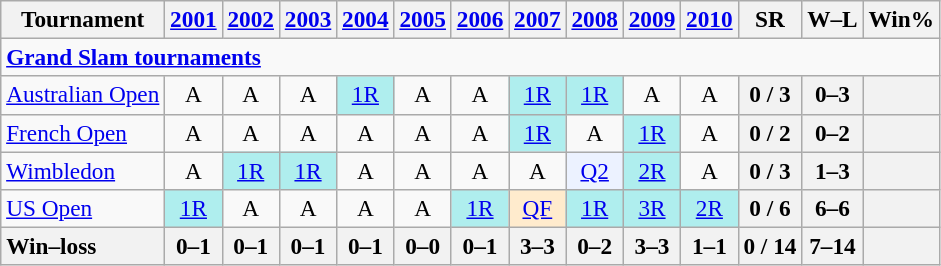<table class=wikitable style=text-align:center;font-size:97%>
<tr>
<th>Tournament</th>
<th><a href='#'>2001</a></th>
<th><a href='#'>2002</a></th>
<th><a href='#'>2003</a></th>
<th><a href='#'>2004</a></th>
<th><a href='#'>2005</a></th>
<th><a href='#'>2006</a></th>
<th><a href='#'>2007</a></th>
<th><a href='#'>2008</a></th>
<th><a href='#'>2009</a></th>
<th><a href='#'>2010</a></th>
<th>SR</th>
<th>W–L</th>
<th>Win%</th>
</tr>
<tr>
<td colspan=25 style=text-align:left><a href='#'><strong>Grand Slam tournaments</strong></a></td>
</tr>
<tr>
<td align=left><a href='#'>Australian Open</a></td>
<td>A</td>
<td>A</td>
<td>A</td>
<td bgcolor=afeeee><a href='#'>1R</a></td>
<td>A</td>
<td>A</td>
<td bgcolor=afeeee><a href='#'>1R</a></td>
<td bgcolor=afeeee><a href='#'>1R</a></td>
<td>A</td>
<td>A</td>
<th>0 / 3</th>
<th>0–3</th>
<th></th>
</tr>
<tr>
<td align=left><a href='#'>French Open</a></td>
<td>A</td>
<td>A</td>
<td>A</td>
<td>A</td>
<td>A</td>
<td>A</td>
<td bgcolor=afeeee><a href='#'>1R</a></td>
<td>A</td>
<td bgcolor=afeeee><a href='#'>1R</a></td>
<td>A</td>
<th>0 / 2</th>
<th>0–2</th>
<th></th>
</tr>
<tr>
<td align=left><a href='#'>Wimbledon</a></td>
<td>A</td>
<td bgcolor=afeeee><a href='#'>1R</a></td>
<td bgcolor=afeeee><a href='#'>1R</a></td>
<td>A</td>
<td>A</td>
<td>A</td>
<td>A</td>
<td bgcolor=ecf2ff><a href='#'>Q2</a></td>
<td bgcolor=afeeee><a href='#'>2R</a></td>
<td>A</td>
<th>0 / 3</th>
<th>1–3</th>
<th></th>
</tr>
<tr>
<td align=left><a href='#'>US Open</a></td>
<td bgcolor=afeeee><a href='#'>1R</a></td>
<td>A</td>
<td>A</td>
<td>A</td>
<td>A</td>
<td bgcolor=afeeee><a href='#'>1R</a></td>
<td bgcolor=ffebcd><a href='#'>QF</a></td>
<td bgcolor=afeeee><a href='#'>1R</a></td>
<td bgcolor=afeeee><a href='#'>3R</a></td>
<td bgcolor=afeeee><a href='#'>2R</a></td>
<th>0 / 6</th>
<th>6–6</th>
<th></th>
</tr>
<tr>
<th style=text-align:left><strong>Win–loss</strong></th>
<th>0–1</th>
<th>0–1</th>
<th>0–1</th>
<th>0–1</th>
<th>0–0</th>
<th>0–1</th>
<th>3–3</th>
<th>0–2</th>
<th>3–3</th>
<th>1–1</th>
<th>0 / 14</th>
<th>7–14</th>
<th></th>
</tr>
</table>
